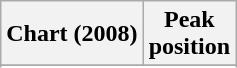<table class="wikitable sortable plainrowheaders" style="text-align:center">
<tr>
<th scope="col">Chart (2008)</th>
<th scope="col">Peak<br> position</th>
</tr>
<tr>
</tr>
<tr>
</tr>
</table>
